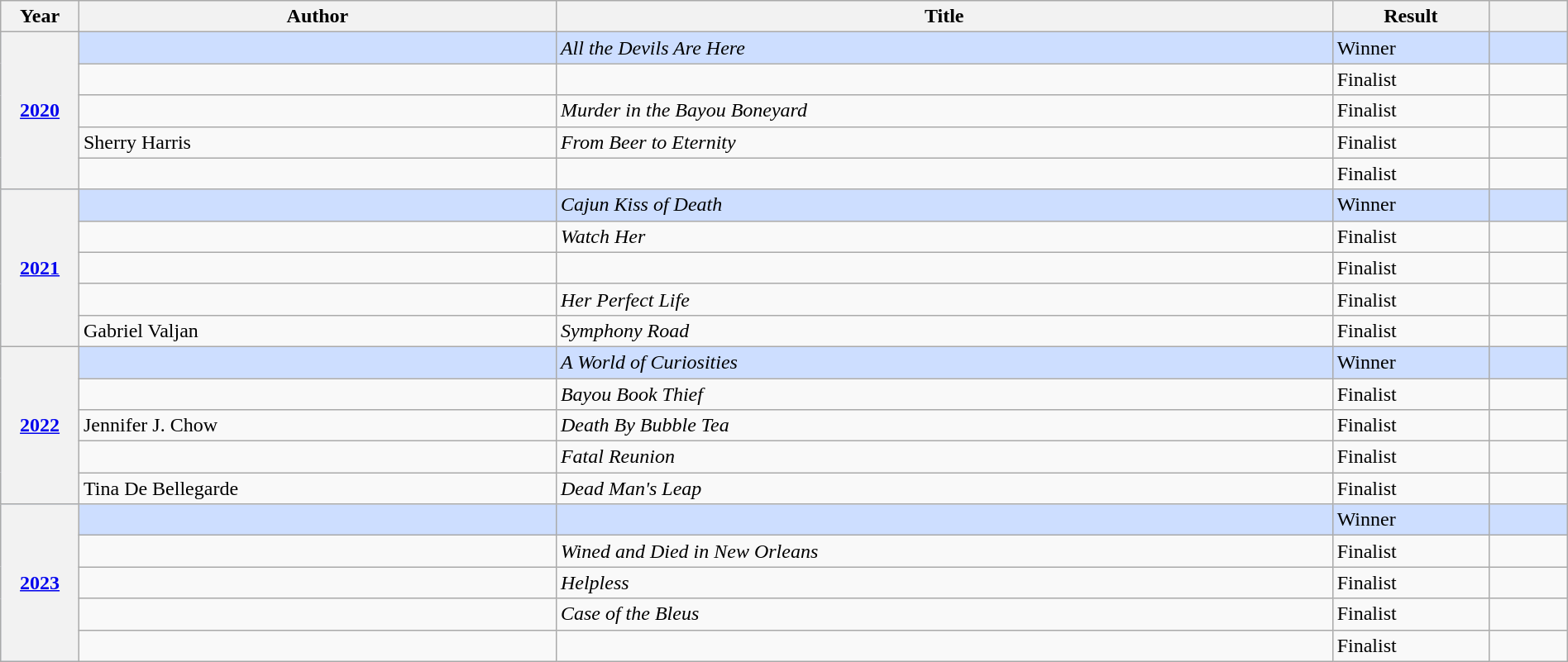<table class="wikitable sortable mw-collapsible" style="width:100%">
<tr>
<th scope="col" width="5%">Year</th>
<th>Author</th>
<th>Title</th>
<th scope="col" width="10%">Result</th>
<th scope="col" width="5%"></th>
</tr>
<tr style="background:#cddeff">
<th rowspan="5"><a href='#'> 2020</a></th>
<td></td>
<td><em>All the Devils Are Here</em></td>
<td>Winner</td>
<td></td>
</tr>
<tr>
<td></td>
<td><em></em></td>
<td>Finalist</td>
<td></td>
</tr>
<tr>
<td></td>
<td><em>Murder in the Bayou Boneyard</em></td>
<td>Finalist</td>
<td></td>
</tr>
<tr>
<td>Sherry Harris</td>
<td><em>From Beer to Eternity</em></td>
<td>Finalist</td>
<td></td>
</tr>
<tr>
<td></td>
<td><em></em></td>
<td>Finalist</td>
<td></td>
</tr>
<tr style="background:#cddeff">
<th rowspan="5"><a href='#'> 2021</a></th>
<td></td>
<td><em>Cajun Kiss of Death</em></td>
<td>Winner</td>
<td></td>
</tr>
<tr>
<td></td>
<td><em>Watch Her</em></td>
<td>Finalist</td>
<td></td>
</tr>
<tr>
<td></td>
<td><em></em></td>
<td>Finalist</td>
<td></td>
</tr>
<tr>
<td></td>
<td><em>Her Perfect Life</em></td>
<td>Finalist</td>
<td></td>
</tr>
<tr>
<td>Gabriel Valjan</td>
<td><em>Symphony Road</em></td>
<td>Finalist</td>
<td></td>
</tr>
<tr style="background:#cddeff">
<th rowspan="5"><a href='#'> 2022</a></th>
<td></td>
<td><em>A World of Curiosities</em></td>
<td>Winner</td>
<td></td>
</tr>
<tr>
<td></td>
<td><em>Bayou Book Thief</em></td>
<td>Finalist</td>
<td></td>
</tr>
<tr>
<td>Jennifer J. Chow</td>
<td><em>Death By Bubble Tea</em></td>
<td>Finalist</td>
<td></td>
</tr>
<tr>
<td></td>
<td><em>Fatal Reunion</em></td>
<td>Finalist</td>
<td></td>
</tr>
<tr>
<td>Tina De Bellegarde</td>
<td><em>Dead Man's Leap</em></td>
<td>Finalist</td>
<td></td>
</tr>
<tr style="background:#cddeff">
<th rowspan="5"><a href='#'>2023</a></th>
<td></td>
<td><em></em></td>
<td>Winner</td>
<td></td>
</tr>
<tr>
<td></td>
<td><em>Wined and Died in New Orleans</em></td>
<td>Finalist</td>
<td></td>
</tr>
<tr>
<td></td>
<td><em>Helpless</em></td>
<td>Finalist</td>
<td></td>
</tr>
<tr>
<td></td>
<td><em>Case of the Bleus</em></td>
<td>Finalist</td>
<td></td>
</tr>
<tr>
<td></td>
<td><em></em></td>
<td>Finalist</td>
<td></td>
</tr>
</table>
